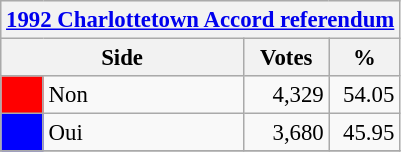<table class="wikitable" style="font-size: 95%; clear:both">
<tr style="background-color:#E9E9E9">
<th colspan=4><a href='#'>1992 Charlottetown Accord referendum</a></th>
</tr>
<tr style="background-color:#E9E9E9">
<th colspan=2 style="width: 130px">Side</th>
<th style="width: 50px">Votes</th>
<th style="width: 40px">%</th>
</tr>
<tr>
<td bgcolor="red"></td>
<td>Non</td>
<td align="right">4,329</td>
<td align="right">54.05</td>
</tr>
<tr>
<td bgcolor="blue"></td>
<td>Oui</td>
<td align="right">3,680</td>
<td align="right">45.95</td>
</tr>
<tr>
</tr>
</table>
